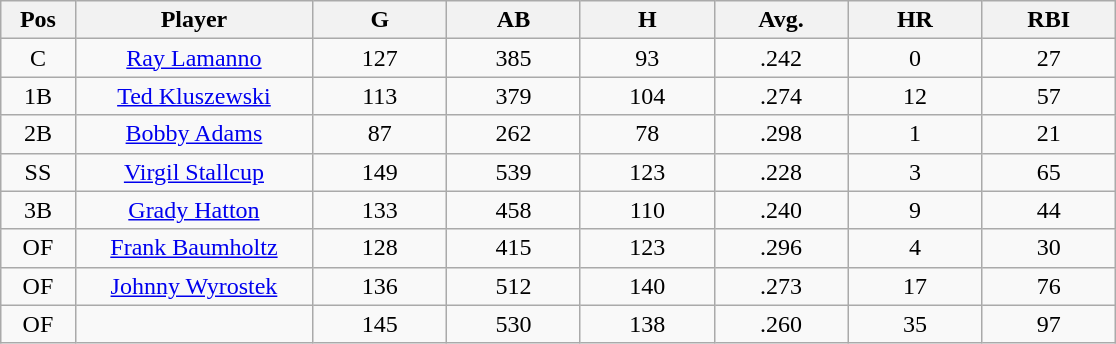<table class="wikitable sortable">
<tr>
<th bgcolor="#DDDDFF" width="5%">Pos</th>
<th bgcolor="#DDDDFF" width="16%">Player</th>
<th bgcolor="#DDDDFF" width="9%">G</th>
<th bgcolor="#DDDDFF" width="9%">AB</th>
<th bgcolor="#DDDDFF" width="9%">H</th>
<th bgcolor="#DDDDFF" width="9%">Avg.</th>
<th bgcolor="#DDDDFF" width="9%">HR</th>
<th bgcolor="#DDDDFF" width="9%">RBI</th>
</tr>
<tr align="center">
<td>C</td>
<td><a href='#'>Ray Lamanno</a></td>
<td>127</td>
<td>385</td>
<td>93</td>
<td>.242</td>
<td>0</td>
<td>27</td>
</tr>
<tr align=center>
<td>1B</td>
<td><a href='#'>Ted Kluszewski</a></td>
<td>113</td>
<td>379</td>
<td>104</td>
<td>.274</td>
<td>12</td>
<td>57</td>
</tr>
<tr align=center>
<td>2B</td>
<td><a href='#'>Bobby Adams</a></td>
<td>87</td>
<td>262</td>
<td>78</td>
<td>.298</td>
<td>1</td>
<td>21</td>
</tr>
<tr align=center>
<td>SS</td>
<td><a href='#'>Virgil Stallcup</a></td>
<td>149</td>
<td>539</td>
<td>123</td>
<td>.228</td>
<td>3</td>
<td>65</td>
</tr>
<tr align=center>
<td>3B</td>
<td><a href='#'>Grady Hatton</a></td>
<td>133</td>
<td>458</td>
<td>110</td>
<td>.240</td>
<td>9</td>
<td>44</td>
</tr>
<tr align=center>
<td>OF</td>
<td><a href='#'>Frank Baumholtz</a></td>
<td>128</td>
<td>415</td>
<td>123</td>
<td>.296</td>
<td>4</td>
<td>30</td>
</tr>
<tr align=center>
<td>OF</td>
<td><a href='#'>Johnny Wyrostek</a></td>
<td>136</td>
<td>512</td>
<td>140</td>
<td>.273</td>
<td>17</td>
<td>76</td>
</tr>
<tr align=center>
<td>OF</td>
<td></td>
<td>145</td>
<td>530</td>
<td>138</td>
<td>.260</td>
<td>35</td>
<td>97</td>
</tr>
</table>
